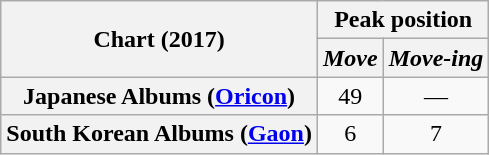<table class="wikitable sortable plainrowheaders" style="text-align:center">
<tr>
<th scope="col" rowspan="2">Chart (2017)</th>
<th scope="col" colspan="4">Peak position</th>
</tr>
<tr>
<th><em>Move</em></th>
<th><em>Move-ing</em></th>
</tr>
<tr>
<th scope="row">Japanese Albums (<a href='#'>Oricon</a>)</th>
<td>49</td>
<td>—</td>
</tr>
<tr>
<th scope="row">South Korean Albums (<a href='#'>Gaon</a>)</th>
<td>6</td>
<td>7</td>
</tr>
</table>
